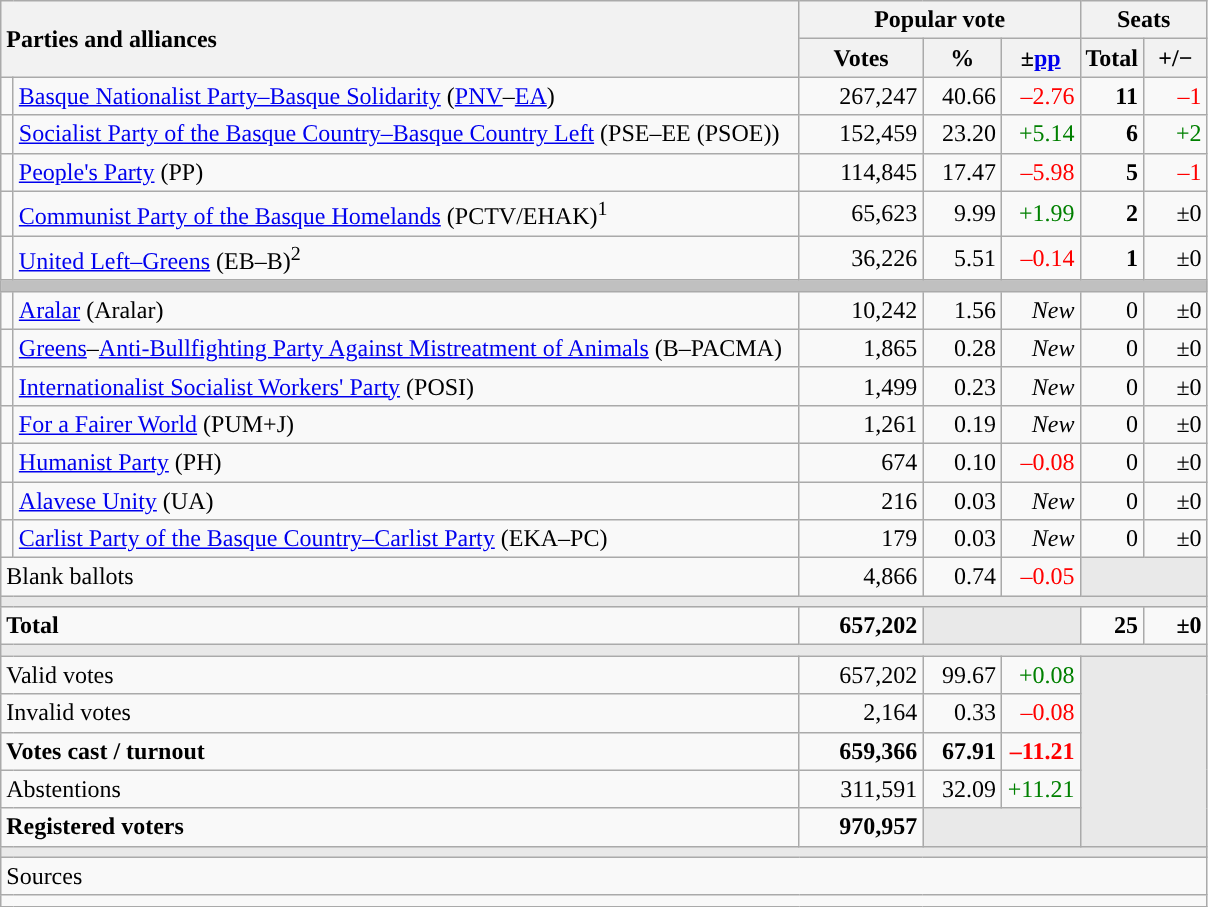<table class="wikitable" style="text-align:right;">
<tr>
<th style="text-align:left;" rowspan="2" colspan="2" width="525">Parties and alliances</th>
<th colspan="3">Popular vote</th>
<th colspan="2">Seats</th>
</tr>
<tr>
<th width="75">Votes</th>
<th width="45">%</th>
<th width="45">±<a href='#'>pp</a></th>
<th width="35">Total</th>
<th width="35">+/−</th>
</tr>
<tr>
<td width="1" style="color:inherit;background:"></td>
<td align="left"><a href='#'>Basque Nationalist Party–Basque Solidarity</a> (<a href='#'>PNV</a>–<a href='#'>EA</a>)</td>
<td>267,247</td>
<td>40.66</td>
<td style="color:red;">–2.76</td>
<td><strong>11</strong></td>
<td style="color:red;">–1</td>
</tr>
<tr>
<td style="color:inherit;background:"></td>
<td align="left"><a href='#'>Socialist Party of the Basque Country–Basque Country Left</a> (PSE–EE (PSOE))</td>
<td>152,459</td>
<td>23.20</td>
<td style="color:green;">+5.14</td>
<td><strong>6</strong></td>
<td style="color:green;">+2</td>
</tr>
<tr>
<td style="color:inherit;background:"></td>
<td align="left"><a href='#'>People's Party</a> (PP)</td>
<td>114,845</td>
<td>17.47</td>
<td style="color:red;">–5.98</td>
<td><strong>5</strong></td>
<td style="color:red;">–1</td>
</tr>
<tr>
<td style="color:inherit;background:"></td>
<td align="left"><a href='#'>Communist Party of the Basque Homelands</a> (PCTV/EHAK)<sup>1</sup></td>
<td>65,623</td>
<td>9.99</td>
<td style="color:green;">+1.99</td>
<td><strong>2</strong></td>
<td>±0</td>
</tr>
<tr>
<td style="color:inherit;background:"></td>
<td align="left"><a href='#'>United Left–Greens</a> (EB–B)<sup>2</sup></td>
<td>36,226</td>
<td>5.51</td>
<td style="color:red;">–0.14</td>
<td><strong>1</strong></td>
<td>±0</td>
</tr>
<tr>
<td colspan="7" bgcolor="#C0C0C0"></td>
</tr>
<tr>
<td style="color:inherit;background:"></td>
<td align="left"><a href='#'>Aralar</a> (Aralar)</td>
<td>10,242</td>
<td>1.56</td>
<td><em>New</em></td>
<td>0</td>
<td>±0</td>
</tr>
<tr>
<td style="color:inherit;background:"></td>
<td align="left"><a href='#'>Greens</a>–<a href='#'>Anti-Bullfighting Party Against Mistreatment of Animals</a> (B–PACMA)</td>
<td>1,865</td>
<td>0.28</td>
<td><em>New</em></td>
<td>0</td>
<td>±0</td>
</tr>
<tr>
<td style="color:inherit;background:"></td>
<td align="left"><a href='#'>Internationalist Socialist Workers' Party</a> (POSI)</td>
<td>1,499</td>
<td>0.23</td>
<td><em>New</em></td>
<td>0</td>
<td>±0</td>
</tr>
<tr>
<td style="color:inherit;background:"></td>
<td align="left"><a href='#'>For a Fairer World</a> (PUM+J)</td>
<td>1,261</td>
<td>0.19</td>
<td><em>New</em></td>
<td>0</td>
<td>±0</td>
</tr>
<tr>
<td style="color:inherit;background:"></td>
<td align="left"><a href='#'>Humanist Party</a> (PH)</td>
<td>674</td>
<td>0.10</td>
<td style="color:red;">–0.08</td>
<td>0</td>
<td>±0</td>
</tr>
<tr>
<td style="color:inherit;background:"></td>
<td align="left"><a href='#'>Alavese Unity</a> (UA)</td>
<td>216</td>
<td>0.03</td>
<td><em>New</em></td>
<td>0</td>
<td>±0</td>
</tr>
<tr>
<td style="color:inherit;background:"></td>
<td align="left"><a href='#'>Carlist Party of the Basque Country–Carlist Party</a> (EKA–PC)</td>
<td>179</td>
<td>0.03</td>
<td><em>New</em></td>
<td>0</td>
<td>±0</td>
</tr>
<tr>
<td align="left" colspan="2">Blank ballots</td>
<td>4,866</td>
<td>0.74</td>
<td style="color:red;">–0.05</td>
<td bgcolor="#E9E9E9" colspan="2"></td>
</tr>
<tr>
<td colspan="7" bgcolor="#E9E9E9"></td>
</tr>
<tr style="font-weight:bold;">
<td align="left" colspan="2">Total</td>
<td>657,202</td>
<td bgcolor="#E9E9E9" colspan="2"></td>
<td>25</td>
<td>±0</td>
</tr>
<tr>
<td colspan="7" bgcolor="#E9E9E9"></td>
</tr>
<tr>
<td align="left" colspan="2">Valid votes</td>
<td>657,202</td>
<td>99.67</td>
<td style="color:green;">+0.08</td>
<td bgcolor="#E9E9E9" colspan="2" rowspan="5"></td>
</tr>
<tr>
<td align="left" colspan="2">Invalid votes</td>
<td>2,164</td>
<td>0.33</td>
<td style="color:red;">–0.08</td>
</tr>
<tr style="font-weight:bold;">
<td align="left" colspan="2">Votes cast / turnout</td>
<td>659,366</td>
<td>67.91</td>
<td style="color:red;">–11.21</td>
</tr>
<tr>
<td align="left" colspan="2">Abstentions</td>
<td>311,591</td>
<td>32.09</td>
<td style="color:green;">+11.21</td>
</tr>
<tr style="font-weight:bold;">
<td align="left" colspan="2">Registered voters</td>
<td>970,957</td>
<td bgcolor="#E9E9E9" colspan="2"></td>
</tr>
<tr>
<td colspan="7" bgcolor="#E9E9E9"></td>
</tr>
<tr>
<td align="left" colspan="7">Sources</td>
</tr>
<tr>
<td colspan="7" style="text-align:left; max-width:790px;"></td>
</tr>
</table>
